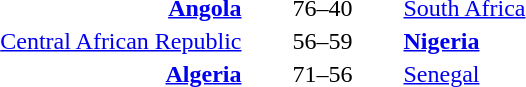<table style="text-align:center">
<tr>
<th width=200></th>
<th width=100></th>
<th width=200></th>
</tr>
<tr>
<td align=right><strong><a href='#'>Angola</a> </strong></td>
<td align=center>76–40</td>
<td align=left> <a href='#'>South Africa</a></td>
</tr>
<tr>
<td align=right><a href='#'>Central African Republic</a> </td>
<td align=center>56–59</td>
<td align=left> <strong><a href='#'>Nigeria</a></strong></td>
</tr>
<tr>
<td align=right><strong><a href='#'>Algeria</a></strong> </td>
<td align=center>71–56</td>
<td align=left> <a href='#'>Senegal</a></td>
</tr>
</table>
